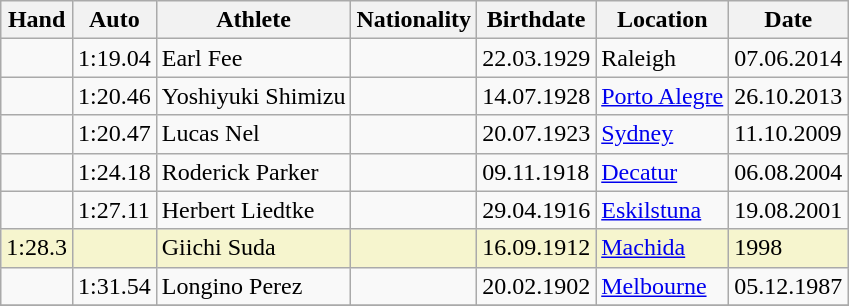<table class="wikitable">
<tr>
<th>Hand</th>
<th>Auto</th>
<th>Athlete</th>
<th>Nationality</th>
<th>Birthdate</th>
<th>Location</th>
<th>Date</th>
</tr>
<tr>
<td></td>
<td>1:19.04</td>
<td>Earl Fee</td>
<td></td>
<td>22.03.1929</td>
<td>Raleigh</td>
<td>07.06.2014</td>
</tr>
<tr>
<td></td>
<td>1:20.46</td>
<td>Yoshiyuki Shimizu</td>
<td></td>
<td>14.07.1928</td>
<td><a href='#'>Porto Alegre</a></td>
<td>26.10.2013</td>
</tr>
<tr>
<td></td>
<td>1:20.47</td>
<td>Lucas Nel</td>
<td></td>
<td>20.07.1923</td>
<td><a href='#'>Sydney</a></td>
<td>11.10.2009</td>
</tr>
<tr>
<td></td>
<td>1:24.18</td>
<td>Roderick Parker</td>
<td></td>
<td>09.11.1918</td>
<td><a href='#'>Decatur</a></td>
<td>06.08.2004</td>
</tr>
<tr>
<td></td>
<td>1:27.11</td>
<td>Herbert Liedtke</td>
<td></td>
<td>29.04.1916</td>
<td><a href='#'>Eskilstuna</a></td>
<td>19.08.2001</td>
</tr>
<tr bgcolor=#f6F5CE>
<td>1:28.3</td>
<td></td>
<td>Giichi Suda</td>
<td></td>
<td>16.09.1912</td>
<td><a href='#'>Machida</a></td>
<td>1998</td>
</tr>
<tr>
<td></td>
<td>1:31.54</td>
<td>Longino Perez</td>
<td></td>
<td>20.02.1902</td>
<td><a href='#'>Melbourne</a></td>
<td>05.12.1987</td>
</tr>
<tr>
</tr>
</table>
